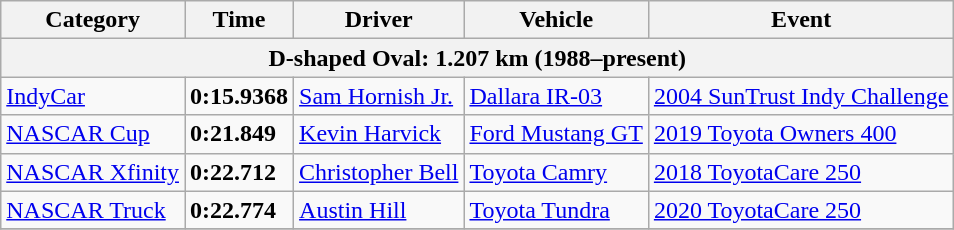<table class="wikitable">
<tr>
<th>Category</th>
<th>Time</th>
<th>Driver</th>
<th>Vehicle</th>
<th>Event</th>
</tr>
<tr>
<th colspan=5>D-shaped Oval: 1.207 km (1988–present)</th>
</tr>
<tr>
<td><a href='#'>IndyCar</a></td>
<td><strong>0:15.9368</strong></td>
<td><a href='#'>Sam Hornish Jr.</a></td>
<td><a href='#'>Dallara IR-03</a></td>
<td><a href='#'>2004 SunTrust Indy Challenge</a></td>
</tr>
<tr>
<td><a href='#'>NASCAR Cup</a></td>
<td><strong>0:21.849</strong></td>
<td><a href='#'>Kevin Harvick</a></td>
<td><a href='#'>Ford Mustang GT</a></td>
<td><a href='#'>2019 Toyota Owners 400</a></td>
</tr>
<tr>
<td><a href='#'>NASCAR Xfinity</a></td>
<td><strong>0:22.712</strong></td>
<td><a href='#'>Christopher Bell</a></td>
<td><a href='#'>Toyota Camry</a></td>
<td><a href='#'>2018 ToyotaCare 250</a></td>
</tr>
<tr>
<td><a href='#'>NASCAR Truck</a></td>
<td><strong>0:22.774</strong></td>
<td><a href='#'>Austin Hill</a></td>
<td><a href='#'>Toyota Tundra</a></td>
<td><a href='#'>2020 ToyotaCare 250</a></td>
</tr>
<tr>
</tr>
</table>
